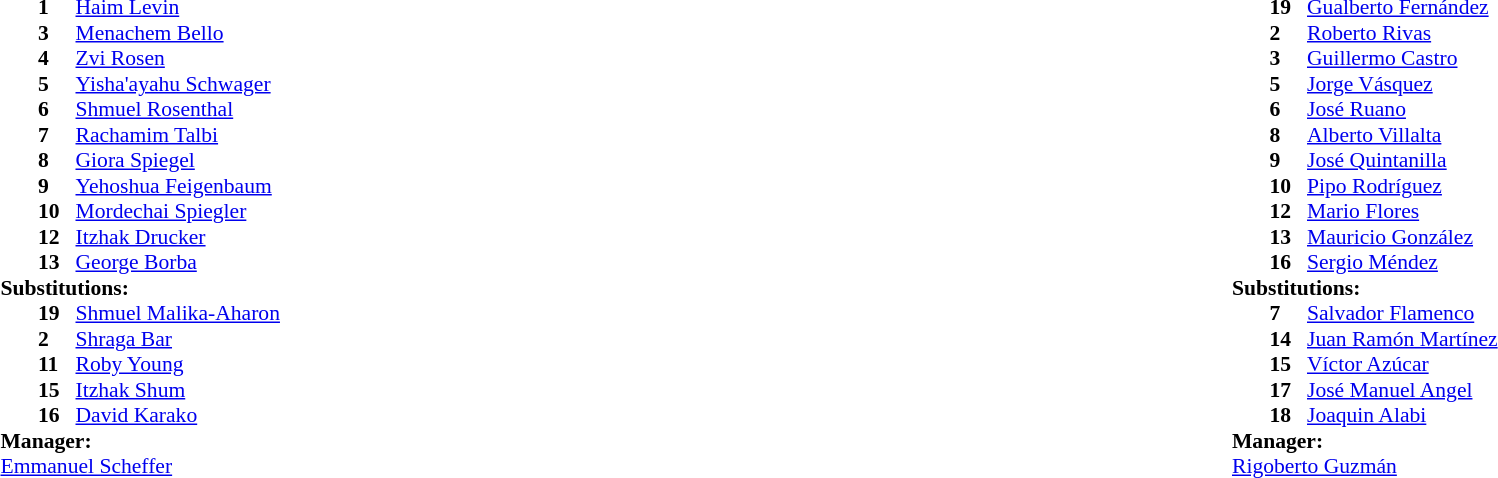<table width="100%">
<tr>
<td valign="top" width="40%"><br><table style="font-size:90%" cellspacing="0" cellpadding="0">
<tr>
<th width=25></th>
<th width=25></th>
</tr>
<tr>
<td></td>
<td><strong>1</strong></td>
<td><a href='#'>Haim Levin</a></td>
</tr>
<tr>
<td></td>
<td><strong>3</strong></td>
<td><a href='#'>Menachem Bello</a></td>
</tr>
<tr>
<td></td>
<td><strong>4</strong></td>
<td><a href='#'>Zvi Rosen</a></td>
</tr>
<tr>
<td></td>
<td><strong>5</strong></td>
<td><a href='#'>Yisha'ayahu Schwager</a></td>
<td></td>
<td></td>
</tr>
<tr>
<td></td>
<td><strong>6</strong></td>
<td><a href='#'>Shmuel Rosenthal</a></td>
</tr>
<tr>
<td></td>
<td><strong>7</strong></td>
<td><a href='#'>Rachamim Talbi</a></td>
</tr>
<tr>
<td></td>
<td><strong>8</strong></td>
<td><a href='#'>Giora Spiegel</a></td>
</tr>
<tr>
<td></td>
<td><strong>9</strong></td>
<td><a href='#'>Yehoshua Feigenbaum</a></td>
</tr>
<tr>
<td></td>
<td><strong>10</strong></td>
<td><a href='#'>Mordechai Spiegler</a></td>
</tr>
<tr>
<td></td>
<td><strong>12</strong></td>
<td><a href='#'>Itzhak Drucker</a></td>
<td></td>
</tr>
<tr>
<td></td>
<td><strong>13</strong></td>
<td><a href='#'>George Borba</a></td>
</tr>
<tr>
<td colspan=3><strong>Substitutions:</strong></td>
</tr>
<tr>
<td></td>
<td><strong>19</strong></td>
<td><a href='#'>Shmuel Malika-Aharon</a></td>
</tr>
<tr>
<td></td>
<td><strong>2</strong></td>
<td><a href='#'>Shraga Bar</a></td>
<td></td>
<td></td>
</tr>
<tr>
<td></td>
<td><strong>11</strong></td>
<td><a href='#'>Roby Young</a></td>
</tr>
<tr>
<td></td>
<td><strong>15</strong></td>
<td><a href='#'>Itzhak Shum</a></td>
</tr>
<tr>
<td></td>
<td><strong>16</strong></td>
<td><a href='#'>David Karako</a></td>
</tr>
<tr>
<td colspan=3><strong>Manager:</strong></td>
</tr>
<tr>
<td colspan=3> <a href='#'>Emmanuel Scheffer</a></td>
</tr>
</table>
</td>
<td valign="top" width="50%"><br><table style="font-size:90%; margin:auto" cellspacing="0" cellpadding="0">
<tr>
<th width=25></th>
<th width=25></th>
</tr>
<tr>
<td></td>
<td><strong>19</strong></td>
<td><a href='#'>Gualberto Fernández</a></td>
</tr>
<tr>
<td></td>
<td><strong>2</strong></td>
<td><a href='#'>Roberto Rivas</a></td>
</tr>
<tr>
<td></td>
<td><strong>3</strong></td>
<td><a href='#'>Guillermo Castro</a></td>
</tr>
<tr>
<td></td>
<td><strong>5</strong></td>
<td><a href='#'>Jorge Vásquez</a></td>
</tr>
<tr>
<td></td>
<td><strong>6</strong></td>
<td><a href='#'>José Ruano</a></td>
</tr>
<tr>
<td></td>
<td><strong>8</strong></td>
<td><a href='#'>Alberto Villalta</a></td>
<td></td>
</tr>
<tr>
<td></td>
<td><strong>9</strong></td>
<td><a href='#'>José Quintanilla</a></td>
</tr>
<tr>
<td></td>
<td><strong>10</strong></td>
<td><a href='#'>Pipo Rodríguez</a></td>
<td></td>
<td></td>
</tr>
<tr>
<td></td>
<td><strong>12</strong></td>
<td><a href='#'>Mario Flores</a></td>
<td></td>
<td></td>
</tr>
<tr>
<td></td>
<td><strong>13</strong></td>
<td><a href='#'>Mauricio González</a></td>
</tr>
<tr>
<td></td>
<td><strong>16</strong></td>
<td><a href='#'>Sergio Méndez</a></td>
</tr>
<tr>
<td colspan=3><strong>Substitutions:</strong></td>
</tr>
<tr>
<td></td>
<td><strong>7</strong></td>
<td><a href='#'>Salvador Flamenco</a></td>
</tr>
<tr>
<td></td>
<td><strong>14</strong></td>
<td><a href='#'>Juan Ramón Martínez</a></td>
<td></td>
<td></td>
</tr>
<tr>
<td></td>
<td><strong>15</strong></td>
<td><a href='#'>Víctor Azúcar</a></td>
<td></td>
<td></td>
</tr>
<tr>
<td></td>
<td><strong>17</strong></td>
<td><a href='#'>José Manuel Angel</a></td>
</tr>
<tr>
<td></td>
<td><strong>18</strong></td>
<td><a href='#'>Joaquin Alabi</a></td>
</tr>
<tr>
<td colspan=3><strong>Manager:</strong></td>
</tr>
<tr>
<td colspan=3> <a href='#'>Rigoberto Guzmán</a></td>
</tr>
</table>
</td>
</tr>
</table>
